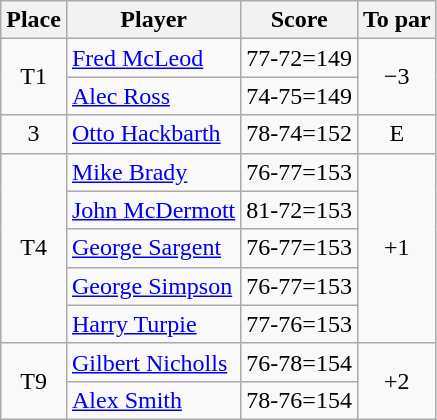<table class=wikitable>
<tr>
<th>Place</th>
<th>Player</th>
<th>Score</th>
<th>To par</th>
</tr>
<tr>
<td rowspan=2 align=center>T1</td>
<td> <a href='#'>Fred McLeod</a></td>
<td>77-72=149</td>
<td rowspan=2 align=center>−3</td>
</tr>
<tr>
<td> <a href='#'>Alec Ross</a></td>
<td>74-75=149</td>
</tr>
<tr>
<td align=center>3</td>
<td> <a href='#'>Otto Hackbarth</a></td>
<td>78-74=152</td>
<td align=center>E</td>
</tr>
<tr>
<td rowspan=5 align=center>T4</td>
<td> <a href='#'>Mike Brady</a></td>
<td>76-77=153</td>
<td rowspan=5 align=center>+1</td>
</tr>
<tr>
<td> <a href='#'>John McDermott</a></td>
<td>81-72=153</td>
</tr>
<tr>
<td> <a href='#'>George Sargent</a></td>
<td>76-77=153</td>
</tr>
<tr>
<td> <a href='#'>George Simpson</a></td>
<td>76-77=153</td>
</tr>
<tr>
<td> <a href='#'>Harry Turpie</a></td>
<td>77-76=153</td>
</tr>
<tr>
<td rowspan=2 align=center>T9</td>
<td> <a href='#'>Gilbert Nicholls</a></td>
<td>76-78=154</td>
<td rowspan=2 align=center>+2</td>
</tr>
<tr>
<td> <a href='#'>Alex Smith</a></td>
<td>78-76=154</td>
</tr>
</table>
